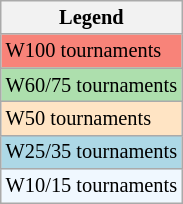<table class="wikitable" style="font-size:85%;">
<tr>
<th>Legend</th>
</tr>
<tr style="background:#f88379;">
<td>W100 tournaments</td>
</tr>
<tr style="background:#addfad">
<td>W60/75 tournaments</td>
</tr>
<tr style="background:#ffe4c4;">
<td>W50 tournaments</td>
</tr>
<tr style="background:lightblue;">
<td>W25/35 tournaments</td>
</tr>
<tr style="background:#f0f8ff;">
<td>W10/15 tournaments</td>
</tr>
</table>
